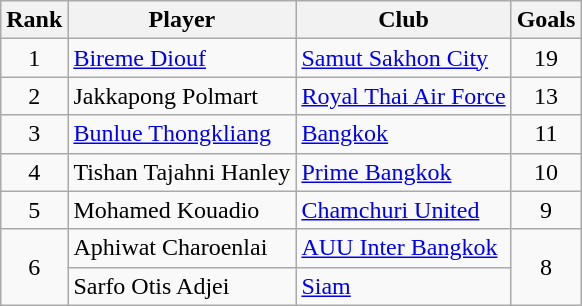<table class="wikitable" style="text-align:center">
<tr>
<th>Rank</th>
<th>Player</th>
<th>Club</th>
<th>Goals</th>
</tr>
<tr>
<td>1</td>
<td align="left"> <a href='#'>Bireme Diouf</a></td>
<td align="left"><a href='#'>Samut Sakhon City</a></td>
<td>19</td>
</tr>
<tr>
<td>2</td>
<td align="left"> Jakkapong Polmart</td>
<td align="left"><a href='#'>Royal Thai Air Force</a></td>
<td>13</td>
</tr>
<tr>
<td>3</td>
<td align="left"> <a href='#'>Bunlue Thongkliang</a></td>
<td align="left"><a href='#'>Bangkok</a></td>
<td>11</td>
</tr>
<tr>
<td>4</td>
<td align="left"> Tishan Tajahni Hanley</td>
<td align="left"><a href='#'>Prime Bangkok</a></td>
<td>10</td>
</tr>
<tr>
<td>5</td>
<td align="left"> Mohamed Kouadio</td>
<td align="left"><a href='#'>Chamchuri United</a></td>
<td>9</td>
</tr>
<tr>
<td rowspan="2">6</td>
<td align="left"> Aphiwat Charoenlai</td>
<td align="left"><a href='#'>AUU Inter Bangkok</a></td>
<td rowspan="2">8</td>
</tr>
<tr>
<td align="left"> Sarfo Otis Adjei</td>
<td align="left"><a href='#'>Siam</a></td>
</tr>
</table>
